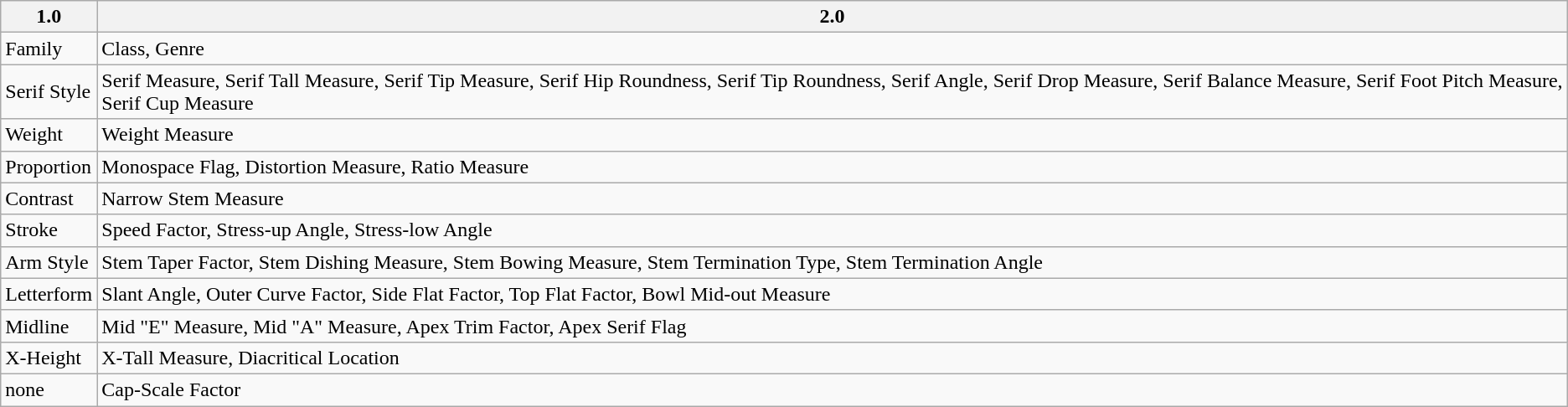<table class="wikitable">
<tr>
<th>1.0</th>
<th>2.0</th>
</tr>
<tr>
<td>Family</td>
<td>Class, Genre</td>
</tr>
<tr>
<td>Serif Style</td>
<td>Serif Measure, Serif Tall Measure, Serif Tip Measure, Serif Hip Roundness, Serif Tip Roundness, Serif Angle, Serif Drop Measure, Serif Balance Measure, Serif Foot Pitch Measure, Serif Cup Measure</td>
</tr>
<tr>
<td>Weight</td>
<td>Weight Measure</td>
</tr>
<tr>
<td>Proportion</td>
<td>Monospace Flag, Distortion Measure, Ratio Measure</td>
</tr>
<tr>
<td>Contrast</td>
<td>Narrow Stem Measure</td>
</tr>
<tr>
<td>Stroke</td>
<td>Speed Factor, Stress-up Angle, Stress-low Angle</td>
</tr>
<tr>
<td>Arm Style</td>
<td>Stem Taper Factor, Stem Dishing Measure, Stem Bowing Measure, Stem Termination Type, Stem Termination Angle</td>
</tr>
<tr>
<td>Letterform</td>
<td>Slant Angle, Outer Curve Factor, Side Flat Factor, Top Flat Factor, Bowl Mid-out Measure</td>
</tr>
<tr>
<td>Midline</td>
<td>Mid "E" Measure, Mid "A" Measure, Apex Trim Factor, Apex Serif Flag</td>
</tr>
<tr>
<td>X-Height</td>
<td>X-Tall Measure, Diacritical Location</td>
</tr>
<tr>
<td>none</td>
<td>Cap-Scale Factor</td>
</tr>
</table>
